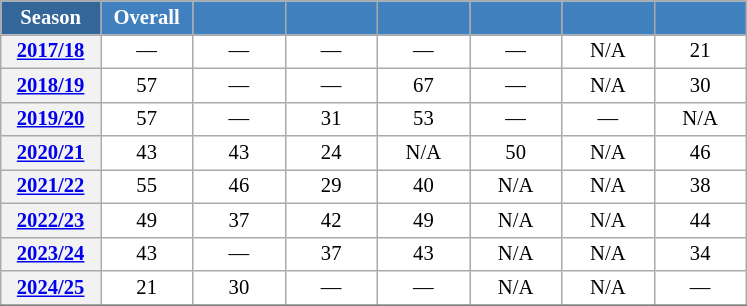<table class="wikitable" style="font-size:86%; text-align:center; border:grey solid 1px; border-collapse:collapse; background:#ffffff;">
<tr>
<th style="background-color:#369; color:white; width:60px;"> Season </th>
<th style="background-color:#4180be; color:white; width:55px;">Overall</th>
<th style="background-color:#4180be; color:white; width:55px;"></th>
<th style="background-color:#4180be; color:white; width:55px;"></th>
<th style="background-color:#4180be; color:white; width:55px;"></th>
<th style="background-color:#4180be; color:white; width:55px;"></th>
<th style="background-color:#4180be; color:white; width:55px;"></th>
<th style="background-color:#4180be; color:white; width:55px;"></th>
</tr>
<tr>
<th scope=row align=center><a href='#'>2017/18</a></th>
<td align=center>—</td>
<td align=center>—</td>
<td align=center>—</td>
<td align=center>—</td>
<td align=center>—</td>
<td align=center>N/A</td>
<td align=center>21</td>
</tr>
<tr>
<th scope=row align=center><a href='#'>2018/19</a></th>
<td align=center>57</td>
<td align=center>—</td>
<td align=center>—</td>
<td align=center>67</td>
<td align=center>—</td>
<td align=center>N/A</td>
<td align=center>30</td>
</tr>
<tr>
<th scope=row align=center><a href='#'>2019/20</a></th>
<td align=center>57</td>
<td align=center>—</td>
<td align=center>31</td>
<td align=center>53</td>
<td align=center>—</td>
<td align=center>—</td>
<td align=center>N/A</td>
</tr>
<tr>
<th scope=row align=center><a href='#'>2020/21</a></th>
<td align=center>43</td>
<td align=center>43</td>
<td align=center>24</td>
<td align=center>N/A</td>
<td align=center>50</td>
<td align=center>N/A</td>
<td align=center>46</td>
</tr>
<tr>
<th scope=row align=center><a href='#'>2021/22</a></th>
<td align=center>55</td>
<td align=center>46</td>
<td align=center>29</td>
<td align=center>40</td>
<td align=center>N/A</td>
<td align=center>N/A</td>
<td align=center>38</td>
</tr>
<tr>
<th scope=row align=center><a href='#'>2022/23</a></th>
<td align=center>49</td>
<td align=center>37</td>
<td align=center>42</td>
<td align=center>49</td>
<td align=center>N/A</td>
<td align=center>N/A</td>
<td align=center>44</td>
</tr>
<tr>
<th scope=row align=center><a href='#'>2023/24</a></th>
<td align=center>43</td>
<td align=center>—</td>
<td align=center>37</td>
<td align=center>43</td>
<td align=center>N/A</td>
<td align=center>N/A</td>
<td align=center>34</td>
</tr>
<tr>
<th scope=row align=center><a href='#'>2024/25</a></th>
<td align=center>21</td>
<td align=center>30</td>
<td align=center>—</td>
<td align=center>—</td>
<td align=center>N/A</td>
<td align=center>N/A</td>
<td align=center>—</td>
</tr>
<tr>
</tr>
</table>
